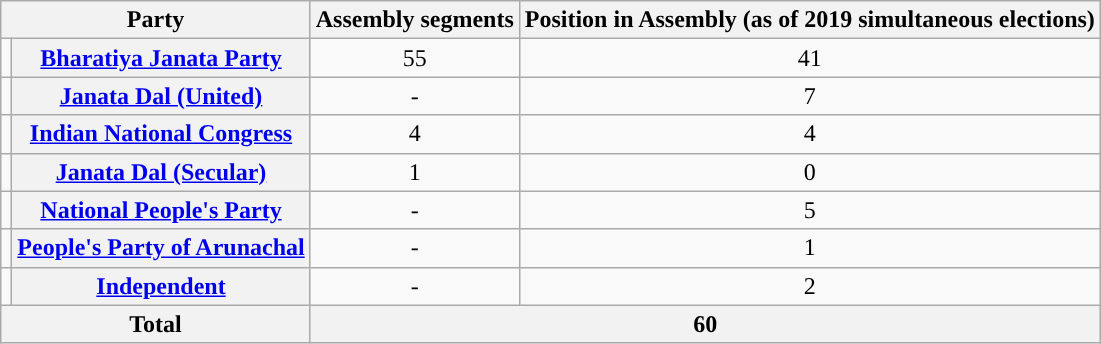<table class="wikitable" style="text-align:center">
<tr>
<th colspan=2>Party</th>
<th>Assembly segments</th>
<th>Position in Assembly (as of 2019 simultaneous elections)</th>
</tr>
<tr>
<td></td>
<th><a href='#'>Bharatiya Janata Party</a></th>
<td>55</td>
<td>41</td>
</tr>
<tr>
<td></td>
<th><a href='#'>Janata Dal (United)</a></th>
<td>-</td>
<td>7</td>
</tr>
<tr>
<td></td>
<th><a href='#'>Indian National Congress</a></th>
<td>4</td>
<td>4</td>
</tr>
<tr>
<td></td>
<th><a href='#'>Janata Dal (Secular)</a></th>
<td>1</td>
<td>0</td>
</tr>
<tr>
<td></td>
<th><a href='#'>National People's Party</a></th>
<td>-</td>
<td>5</td>
</tr>
<tr>
<td></td>
<th><a href='#'>People's Party of Arunachal</a></th>
<td>-</td>
<td>1</td>
</tr>
<tr>
<td></td>
<th><a href='#'>Independent</a></th>
<td>-</td>
<td>2</td>
</tr>
<tr>
<th colspan=2>Total</th>
<th colspan=2>60</th>
</tr>
</table>
